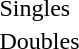<table>
<tr>
<td>Singles</td>
<td></td>
<td></td>
<td><br></td>
</tr>
<tr>
<td>Doubles</td>
<td></td>
<td></td>
<td><br></td>
</tr>
<tr>
</tr>
</table>
